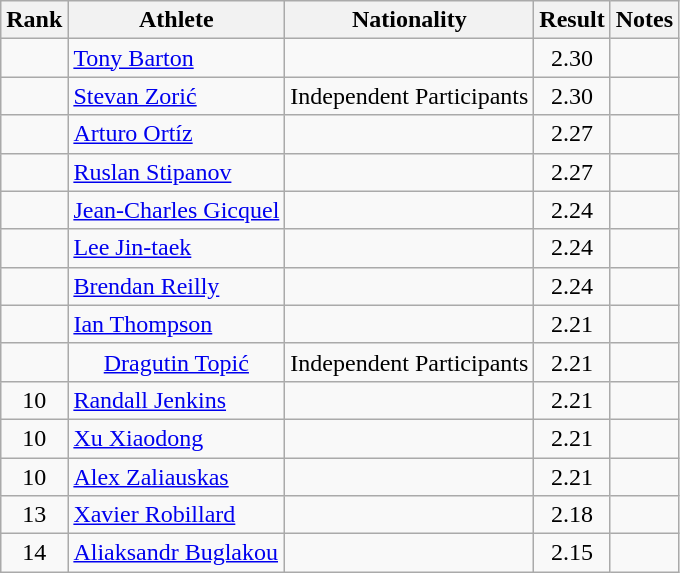<table class="wikitable sortable" style="text-align:center">
<tr>
<th>Rank</th>
<th>Athlete</th>
<th>Nationality</th>
<th>Result</th>
<th>Notes</th>
</tr>
<tr>
<td></td>
<td align=left><a href='#'>Tony Barton</a></td>
<td align=left></td>
<td>2.30</td>
<td></td>
</tr>
<tr>
<td></td>
<td align=left><a href='#'>Stevan Zorić</a></td>
<td align=left> Independent Participants</td>
<td>2.30</td>
<td></td>
</tr>
<tr>
<td></td>
<td align=left><a href='#'>Arturo Ortíz</a></td>
<td align=left></td>
<td>2.27</td>
<td></td>
</tr>
<tr>
<td></td>
<td align=left><a href='#'>Ruslan Stipanov</a></td>
<td align=left></td>
<td>2.27</td>
<td></td>
</tr>
<tr>
<td></td>
<td align=left><a href='#'>Jean-Charles Gicquel</a></td>
<td align=left></td>
<td>2.24</td>
<td></td>
</tr>
<tr>
<td></td>
<td align=left><a href='#'>Lee Jin-taek</a></td>
<td align=left></td>
<td>2.24</td>
<td></td>
</tr>
<tr>
<td></td>
<td align=left><a href='#'>Brendan Reilly</a></td>
<td align=left></td>
<td>2.24</td>
<td></td>
</tr>
<tr>
<td></td>
<td align=left><a href='#'>Ian Thompson</a></td>
<td align=left></td>
<td>2.21</td>
<td></td>
</tr>
<tr>
<td></td>
<td><a href='#'>Dragutin Topić</a></td>
<td align=left> Independent Participants</td>
<td>2.21</td>
<td></td>
</tr>
<tr>
<td>10</td>
<td align=left><a href='#'>Randall Jenkins</a></td>
<td align=left></td>
<td>2.21</td>
<td></td>
</tr>
<tr>
<td>10</td>
<td align=left><a href='#'>Xu Xiaodong</a></td>
<td align=left></td>
<td>2.21</td>
<td></td>
</tr>
<tr>
<td>10</td>
<td align=left><a href='#'>Alex Zaliauskas</a></td>
<td align=left></td>
<td>2.21</td>
<td></td>
</tr>
<tr>
<td>13</td>
<td align=left><a href='#'>Xavier Robillard</a></td>
<td align=left></td>
<td>2.18</td>
<td></td>
</tr>
<tr>
<td>14</td>
<td align=left><a href='#'>Aliaksandr Buglakou</a></td>
<td align=left></td>
<td>2.15</td>
<td></td>
</tr>
</table>
